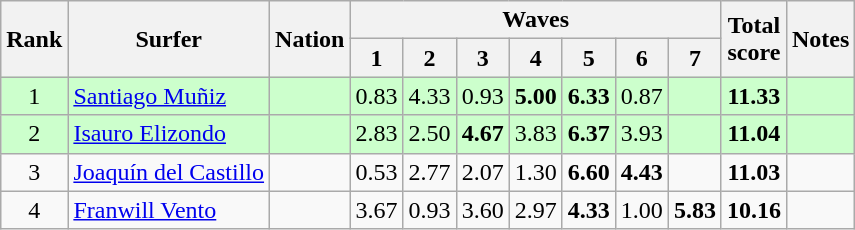<table class="wikitable sortable" style="text-align:center">
<tr>
<th rowspan=2>Rank</th>
<th rowspan=2>Surfer</th>
<th rowspan=2>Nation</th>
<th colspan=7>Waves</th>
<th rowspan=2>Total<br>score</th>
<th rowspan=2>Notes</th>
</tr>
<tr>
<th>1</th>
<th>2</th>
<th>3</th>
<th>4</th>
<th>5</th>
<th>6</th>
<th>7</th>
</tr>
<tr bgcolor=ccffcc>
<td>1</td>
<td align=left><a href='#'>Santiago Muñiz</a></td>
<td align=left></td>
<td>0.83</td>
<td>4.33</td>
<td>0.93</td>
<td><strong>5.00</strong></td>
<td><strong>6.33</strong></td>
<td>0.87</td>
<td></td>
<td><strong>11.33</strong></td>
<td></td>
</tr>
<tr bgcolor=ccffcc>
<td>2</td>
<td align=left><a href='#'>Isauro Elizondo</a></td>
<td align=left></td>
<td>2.83</td>
<td>2.50</td>
<td><strong>4.67</strong></td>
<td>3.83</td>
<td><strong>6.37</strong></td>
<td>3.93</td>
<td></td>
<td><strong>11.04</strong></td>
<td></td>
</tr>
<tr>
<td>3</td>
<td align=left><a href='#'>Joaquín del Castillo</a></td>
<td align=left></td>
<td>0.53</td>
<td>2.77</td>
<td>2.07</td>
<td>1.30</td>
<td><strong>6.60</strong></td>
<td><strong>4.43</strong></td>
<td></td>
<td><strong>11.03</strong></td>
<td></td>
</tr>
<tr>
<td>4</td>
<td align=left><a href='#'>Franwill Vento</a></td>
<td align=left></td>
<td>3.67</td>
<td>0.93</td>
<td>3.60</td>
<td>2.97</td>
<td><strong>4.33</strong></td>
<td>1.00</td>
<td><strong>5.83</strong></td>
<td><strong>10.16</strong></td>
<td></td>
</tr>
</table>
